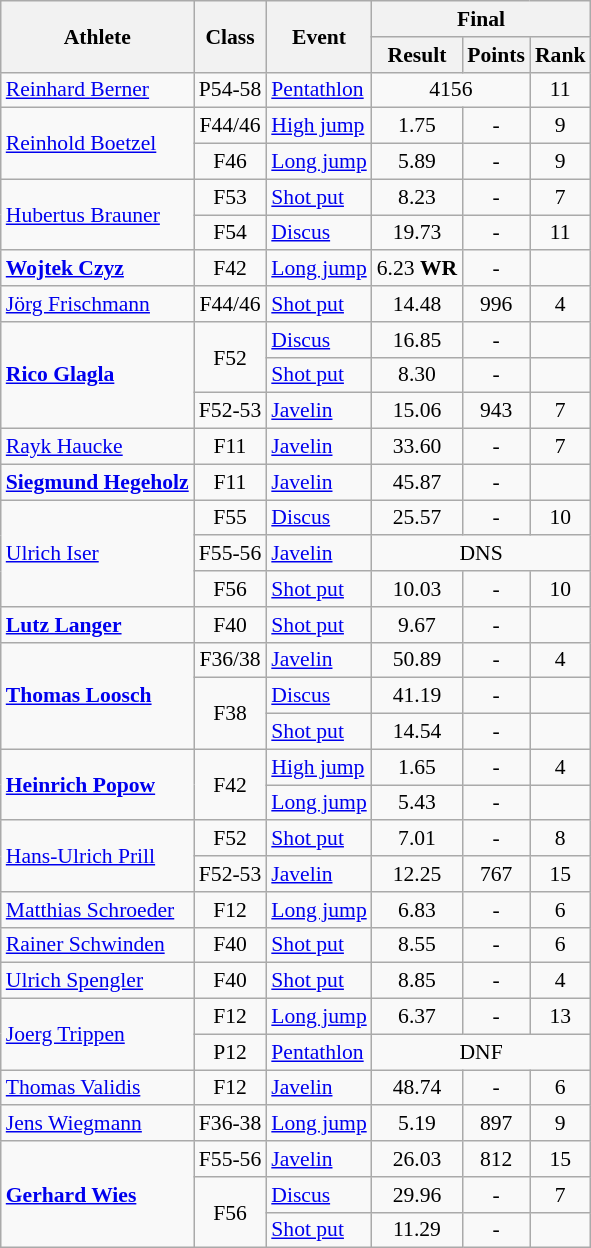<table class=wikitable style="font-size:90%">
<tr>
<th rowspan="2">Athlete</th>
<th rowspan="2">Class</th>
<th rowspan="2">Event</th>
<th colspan="3">Final</th>
</tr>
<tr>
<th>Result</th>
<th>Points</th>
<th>Rank</th>
</tr>
<tr>
<td><a href='#'>Reinhard Berner</a></td>
<td style="text-align:center;">P54-58</td>
<td><a href='#'>Pentathlon</a></td>
<td style="text-align:center;" colspan="2">4156</td>
<td style="text-align:center;">11</td>
</tr>
<tr>
<td rowspan="2"><a href='#'>Reinhold Boetzel</a></td>
<td style="text-align:center;">F44/46</td>
<td><a href='#'>High jump</a></td>
<td style="text-align:center;">1.75</td>
<td style="text-align:center;">-</td>
<td style="text-align:center;">9</td>
</tr>
<tr>
<td style="text-align:center;">F46</td>
<td><a href='#'>Long jump</a></td>
<td style="text-align:center;">5.89</td>
<td style="text-align:center;">-</td>
<td style="text-align:center;">9</td>
</tr>
<tr>
<td rowspan="2"><a href='#'>Hubertus Brauner</a></td>
<td style="text-align:center;">F53</td>
<td><a href='#'>Shot put</a></td>
<td style="text-align:center;">8.23</td>
<td style="text-align:center;">-</td>
<td style="text-align:center;">7</td>
</tr>
<tr>
<td style="text-align:center;">F54</td>
<td><a href='#'>Discus</a></td>
<td style="text-align:center;">19.73</td>
<td style="text-align:center;">-</td>
<td style="text-align:center;">11</td>
</tr>
<tr>
<td><strong><a href='#'>Wojtek Czyz</a></strong></td>
<td style="text-align:center;">F42</td>
<td><a href='#'>Long jump</a></td>
<td style="text-align:center;">6.23 <strong>WR</strong></td>
<td style="text-align:center;">-</td>
<td style="text-align:center;"></td>
</tr>
<tr>
<td><a href='#'>Jörg Frischmann</a></td>
<td style="text-align:center;">F44/46</td>
<td><a href='#'>Shot put</a></td>
<td style="text-align:center;">14.48</td>
<td style="text-align:center;">996</td>
<td style="text-align:center;">4</td>
</tr>
<tr>
<td rowspan="3"><strong><a href='#'>Rico Glagla</a></strong></td>
<td rowspan="2" style="text-align:center;">F52</td>
<td><a href='#'>Discus</a></td>
<td style="text-align:center;">16.85</td>
<td style="text-align:center;">-</td>
<td style="text-align:center;"></td>
</tr>
<tr>
<td><a href='#'>Shot put</a></td>
<td style="text-align:center;">8.30</td>
<td style="text-align:center;">-</td>
<td style="text-align:center;"></td>
</tr>
<tr>
<td style="text-align:center;">F52-53</td>
<td><a href='#'>Javelin</a></td>
<td style="text-align:center;">15.06</td>
<td style="text-align:center;">943</td>
<td style="text-align:center;">7</td>
</tr>
<tr>
<td><a href='#'>Rayk Haucke</a></td>
<td style="text-align:center;">F11</td>
<td><a href='#'>Javelin</a></td>
<td style="text-align:center;">33.60</td>
<td style="text-align:center;">-</td>
<td style="text-align:center;">7</td>
</tr>
<tr>
<td><strong><a href='#'>Siegmund Hegeholz</a></strong></td>
<td style="text-align:center;">F11</td>
<td><a href='#'>Javelin</a></td>
<td style="text-align:center;">45.87</td>
<td style="text-align:center;">-</td>
<td style="text-align:center;"></td>
</tr>
<tr>
<td rowspan="3"><a href='#'>Ulrich Iser</a></td>
<td style="text-align:center;">F55</td>
<td><a href='#'>Discus</a></td>
<td style="text-align:center;">25.57</td>
<td style="text-align:center;">-</td>
<td style="text-align:center;">10</td>
</tr>
<tr>
<td style="text-align:center;">F55-56</td>
<td><a href='#'>Javelin</a></td>
<td style="text-align:center;" colspan="3">DNS</td>
</tr>
<tr>
<td style="text-align:center;">F56</td>
<td><a href='#'>Shot put</a></td>
<td style="text-align:center;">10.03</td>
<td style="text-align:center;">-</td>
<td style="text-align:center;">10</td>
</tr>
<tr>
<td><strong><a href='#'>Lutz Langer</a></strong></td>
<td style="text-align:center;">F40</td>
<td><a href='#'>Shot put</a></td>
<td style="text-align:center;">9.67</td>
<td style="text-align:center;">-</td>
<td style="text-align:center;"></td>
</tr>
<tr>
<td rowspan="3"><strong><a href='#'>Thomas Loosch</a></strong></td>
<td style="text-align:center;">F36/38</td>
<td><a href='#'>Javelin</a></td>
<td style="text-align:center;">50.89</td>
<td style="text-align:center;">-</td>
<td style="text-align:center;">4</td>
</tr>
<tr>
<td rowspan="2" style="text-align:center;">F38</td>
<td><a href='#'>Discus</a></td>
<td style="text-align:center;">41.19</td>
<td style="text-align:center;">-</td>
<td style="text-align:center;"></td>
</tr>
<tr>
<td><a href='#'>Shot put</a></td>
<td style="text-align:center;">14.54</td>
<td style="text-align:center;">-</td>
<td style="text-align:center;"></td>
</tr>
<tr>
<td rowspan="2"><strong><a href='#'>Heinrich Popow</a></strong></td>
<td rowspan="2" style="text-align:center;">F42</td>
<td><a href='#'>High jump</a></td>
<td style="text-align:center;">1.65</td>
<td style="text-align:center;">-</td>
<td style="text-align:center;">4</td>
</tr>
<tr>
<td><a href='#'>Long jump</a></td>
<td style="text-align:center;">5.43</td>
<td style="text-align:center;">-</td>
<td style="text-align:center;"></td>
</tr>
<tr>
<td rowspan="2"><a href='#'>Hans-Ulrich Prill</a></td>
<td style="text-align:center;">F52</td>
<td><a href='#'>Shot put</a></td>
<td style="text-align:center;">7.01</td>
<td style="text-align:center;">-</td>
<td style="text-align:center;">8</td>
</tr>
<tr>
<td style="text-align:center;">F52-53</td>
<td><a href='#'>Javelin</a></td>
<td style="text-align:center;">12.25</td>
<td style="text-align:center;">767</td>
<td style="text-align:center;">15</td>
</tr>
<tr>
<td><a href='#'>Matthias Schroeder</a></td>
<td style="text-align:center;">F12</td>
<td><a href='#'>Long jump</a></td>
<td style="text-align:center;">6.83</td>
<td style="text-align:center;">-</td>
<td style="text-align:center;">6</td>
</tr>
<tr>
<td><a href='#'>Rainer Schwinden</a></td>
<td style="text-align:center;">F40</td>
<td><a href='#'>Shot put</a></td>
<td style="text-align:center;">8.55</td>
<td style="text-align:center;">-</td>
<td style="text-align:center;">6</td>
</tr>
<tr>
<td><a href='#'>Ulrich Spengler</a></td>
<td style="text-align:center;">F40</td>
<td><a href='#'>Shot put</a></td>
<td style="text-align:center;">8.85</td>
<td style="text-align:center;">-</td>
<td style="text-align:center;">4</td>
</tr>
<tr>
<td rowspan="2"><a href='#'>Joerg Trippen</a></td>
<td style="text-align:center;">F12</td>
<td><a href='#'>Long jump</a></td>
<td style="text-align:center;">6.37</td>
<td style="text-align:center;">-</td>
<td style="text-align:center;">13</td>
</tr>
<tr>
<td style="text-align:center;">P12</td>
<td><a href='#'>Pentathlon</a></td>
<td style="text-align:center;" colspan="3">DNF</td>
</tr>
<tr>
<td><a href='#'>Thomas Validis</a></td>
<td style="text-align:center;">F12</td>
<td><a href='#'>Javelin</a></td>
<td style="text-align:center;">48.74</td>
<td style="text-align:center;">-</td>
<td style="text-align:center;">6</td>
</tr>
<tr>
<td><a href='#'>Jens Wiegmann</a></td>
<td style="text-align:center;">F36-38</td>
<td><a href='#'>Long jump</a></td>
<td style="text-align:center;">5.19</td>
<td style="text-align:center;">897</td>
<td style="text-align:center;">9</td>
</tr>
<tr>
<td rowspan="3"><strong><a href='#'>Gerhard Wies</a></strong></td>
<td style="text-align:center;">F55-56</td>
<td><a href='#'>Javelin</a></td>
<td style="text-align:center;">26.03</td>
<td style="text-align:center;">812</td>
<td style="text-align:center;">15</td>
</tr>
<tr>
<td rowspan="2" style="text-align:center;">F56</td>
<td><a href='#'>Discus</a></td>
<td style="text-align:center;">29.96</td>
<td style="text-align:center;">-</td>
<td style="text-align:center;">7</td>
</tr>
<tr>
<td><a href='#'>Shot put</a></td>
<td style="text-align:center;">11.29</td>
<td style="text-align:center;">-</td>
<td style="text-align:center;"></td>
</tr>
</table>
